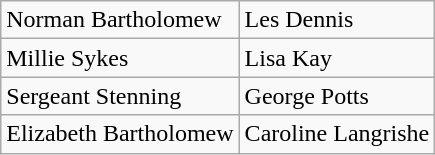<table class="wikitable">
<tr>
<td>Norman Bartholomew</td>
<td>Les Dennis</td>
</tr>
<tr>
<td>Millie Sykes</td>
<td>Lisa Kay</td>
</tr>
<tr>
<td>Sergeant Stenning</td>
<td>George Potts</td>
</tr>
<tr>
<td>Elizabeth Bartholomew</td>
<td>Caroline Langrishe</td>
</tr>
</table>
